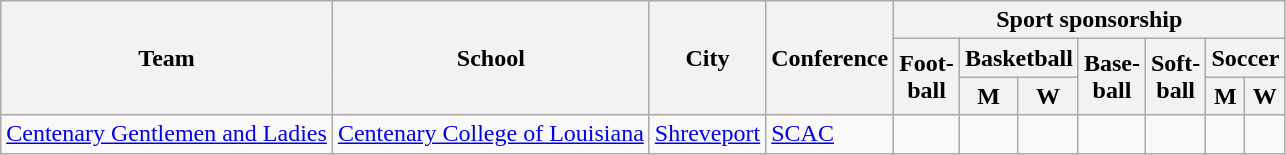<table class="sortable wikitable">
<tr>
<th rowspan=3>Team</th>
<th rowspan=3>School</th>
<th rowspan=3>City</th>
<th rowspan=3>Conference</th>
<th colspan=7>Sport sponsorship</th>
</tr>
<tr>
<th rowspan=2>Foot-<br>ball</th>
<th colspan=2>Basketball</th>
<th rowspan=2>Base-<br>ball</th>
<th rowspan=2>Soft-<br>ball</th>
<th colspan=2>Soccer</th>
</tr>
<tr>
<th>M</th>
<th>W</th>
<th>M</th>
<th>W</th>
</tr>
<tr>
<td><a href='#'>Centenary Gentlemen and Ladies</a></td>
<td><a href='#'>Centenary College of Louisiana</a></td>
<td><a href='#'>Shreveport</a></td>
<td><a href='#'>SCAC</a></td>
<td></td>
<td></td>
<td></td>
<td></td>
<td></td>
<td></td>
<td></td>
</tr>
</table>
